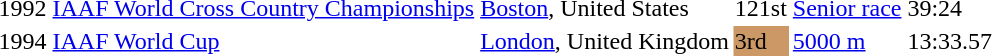<table>
<tr>
<td>1992</td>
<td><a href='#'>IAAF World Cross Country Championships</a></td>
<td><a href='#'>Boston</a>, United States</td>
<td>121st</td>
<td><a href='#'>Senior race</a></td>
<td>39:24</td>
</tr>
<tr>
<td>1994</td>
<td><a href='#'>IAAF World Cup</a></td>
<td><a href='#'>London</a>, United Kingdom</td>
<td bgcolor=cc9966>3rd</td>
<td><a href='#'>5000 m</a></td>
<td>13:33.57</td>
</tr>
</table>
